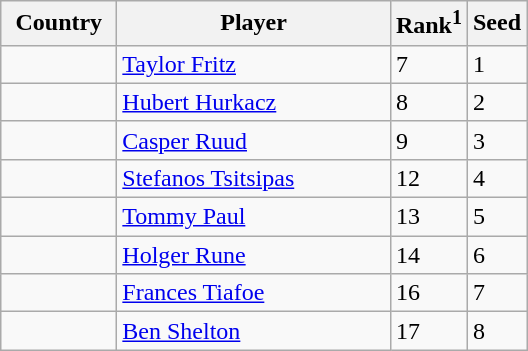<table class="sortable wikitable">
<tr>
<th width="70">Country</th>
<th width="175">Player</th>
<th>Rank<sup>1</sup></th>
<th>Seed</th>
</tr>
<tr>
<td></td>
<td><a href='#'>Taylor Fritz</a></td>
<td>7</td>
<td>1</td>
</tr>
<tr>
<td></td>
<td><a href='#'>Hubert Hurkacz</a></td>
<td>8</td>
<td>2</td>
</tr>
<tr>
<td></td>
<td><a href='#'>Casper Ruud</a></td>
<td>9</td>
<td>3</td>
</tr>
<tr>
<td></td>
<td><a href='#'>Stefanos Tsitsipas</a></td>
<td>12</td>
<td>4</td>
</tr>
<tr>
<td></td>
<td><a href='#'>Tommy Paul</a></td>
<td>13</td>
<td>5</td>
</tr>
<tr>
<td></td>
<td><a href='#'>Holger Rune</a></td>
<td>14</td>
<td>6</td>
</tr>
<tr>
<td></td>
<td><a href='#'>Frances Tiafoe</a></td>
<td>16</td>
<td>7</td>
</tr>
<tr>
<td></td>
<td><a href='#'>Ben Shelton</a></td>
<td>17</td>
<td>8</td>
</tr>
</table>
